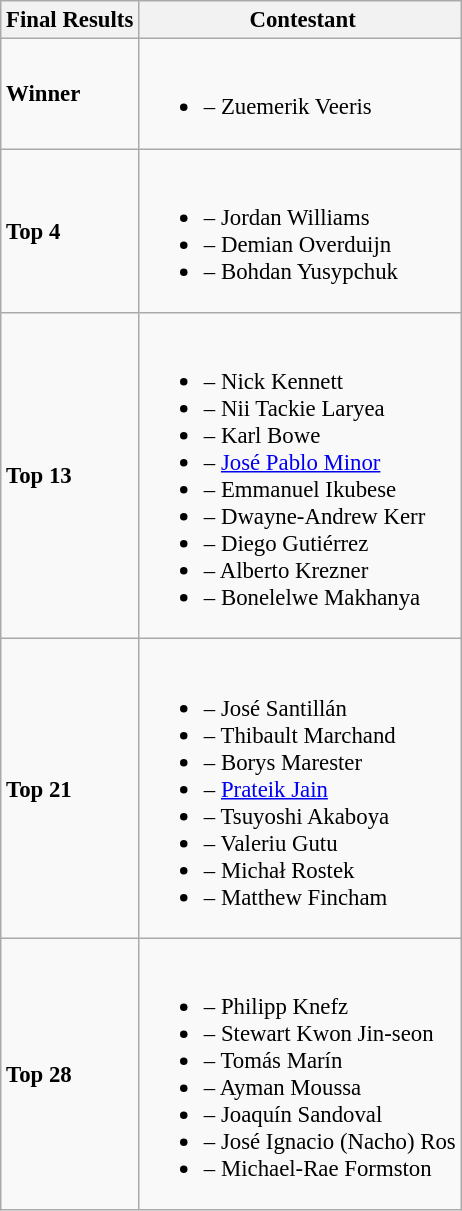<table class="wikitable sortable" style="font-size:95%;">
<tr>
<th>Final Results</th>
<th> Contestant</th>
</tr>
<tr>
<td><strong>Winner</strong></td>
<td><br><ul><li><strong></strong> – Zuemerik Veeris</li></ul></td>
</tr>
<tr>
<td><strong>Top 4</strong></td>
<td><br><ul><li><strong></strong> – Jordan Williams</li><li><strong></strong> – Demian Overduijn</li><li><strong></strong> – Bohdan Yusypchuk</li></ul></td>
</tr>
<tr>
<td><strong>Top 13</strong></td>
<td><br><ul><li><strong></strong> – Nick Kennett</li><li><strong></strong> – Nii Tackie Laryea</li><li><strong></strong> – Karl Bowe</li><li><strong></strong> – <a href='#'>José Pablo Minor</a></li><li><strong></strong> – Emmanuel Ikubese</li><li><strong></strong> – Dwayne-Andrew Kerr</li><li><strong></strong> – Diego Gutiérrez</li><li><strong></strong> – Alberto Krezner</li><li><strong></strong> – Bonelelwe Makhanya</li></ul></td>
</tr>
<tr>
<td><strong>Top 21</strong></td>
<td><br><ul><li><strong></strong> – José Santillán</li><li><strong></strong> – Thibault Marchand</li><li><strong></strong> – Borys Marester</li><li><strong></strong> – <a href='#'>Prateik Jain</a></li><li><strong></strong> – Tsuyoshi Akaboya</li><li><strong></strong> – Valeriu Gutu</li><li><strong></strong> – Michał Rostek</li><li><strong></strong> – Matthew Fincham</li></ul></td>
</tr>
<tr>
<td><strong>Top 28</strong></td>
<td><br><ul><li><strong></strong> – Philipp Knefz</li><li><strong></strong> – Stewart Kwon Jin-seon</li><li><strong></strong> – Tomás Marín</li><li><strong></strong> – Ayman Moussa</li><li><strong></strong> – Joaquín Sandoval</li><li><strong></strong> –  José Ignacio (Nacho) Ros</li><li><strong></strong> – Michael-Rae Formston</li></ul></td>
</tr>
</table>
